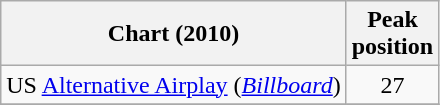<table class="wikitable">
<tr>
<th>Chart (2010)</th>
<th>Peak<br>position</th>
</tr>
<tr>
<td>US <a href='#'>Alternative Airplay</a> (<em><a href='#'>Billboard</a></em>)</td>
<td align=center>27</td>
</tr>
<tr>
</tr>
</table>
